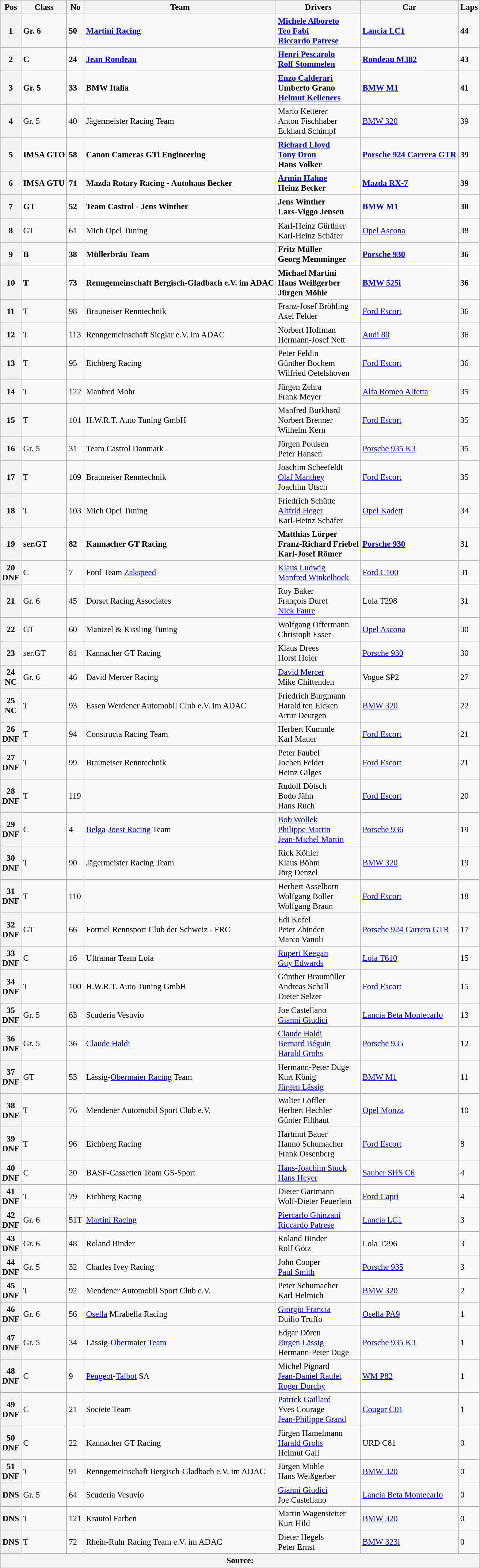<table class="wikitable" style="font-size: 95%;">
<tr>
<th>Pos</th>
<th>Class</th>
<th>No</th>
<th>Team</th>
<th>Drivers</th>
<th>Car</th>
<th>Laps</th>
</tr>
<tr style="font-weight:bold">
<th>1</th>
<td>Gr. 6</td>
<td>50</td>
<td> <a href='#'>Martini Racing</a></td>
<td> <a href='#'>Michele Alboreto</a><br> <a href='#'>Teo Fabi</a><br> <a href='#'>Riccardo Patrese</a></td>
<td><a href='#'>Lancia LC1</a></td>
<td>44</td>
</tr>
<tr style="font-weight:bold">
<th>2</th>
<td>C</td>
<td>24</td>
<td> <a href='#'>Jean Rondeau</a></td>
<td> <a href='#'>Henri Pescarolo</a><br> <a href='#'>Rolf Stommelen</a></td>
<td><a href='#'>Rondeau M382</a></td>
<td>43</td>
</tr>
<tr style="font-weight:bold">
<th>3</th>
<td>Gr. 5</td>
<td>33</td>
<td> BMW Italia</td>
<td> <a href='#'>Enzo Calderari</a><br> Umberto Grano<br> <a href='#'>Helmut Kelleners</a></td>
<td><a href='#'>BMW M1</a></td>
<td>41</td>
</tr>
<tr>
<th>4</th>
<td>Gr. 5</td>
<td>40</td>
<td> Jägermeister Racing Team</td>
<td> Mario Ketterer<br> Anton Fischhaber<br> Eckhard Schimpf</td>
<td><a href='#'>BMW 320</a></td>
<td>39</td>
</tr>
<tr style="font-weight:bold">
<th>5</th>
<td>IMSA GTO</td>
<td>58</td>
<td> Canon Cameras GTi Engineering</td>
<td> <a href='#'>Richard Lloyd</a><br> <a href='#'>Tony Dron</a><br> Hans Volker</td>
<td><a href='#'>Porsche 924 Carrera GTR</a></td>
<td>39</td>
</tr>
<tr style="font-weight:bold">
<th>6</th>
<td>IMSA GTU</td>
<td>71</td>
<td> Mazda Rotary Racing - Autohaus Becker</td>
<td> <a href='#'>Armin Hahne</a><br> Heinz Becker</td>
<td><a href='#'>Mazda RX-7</a></td>
<td>39</td>
</tr>
<tr style="font-weight:bold">
<th>7</th>
<td>GT</td>
<td>52</td>
<td> Team Castrol - Jens Winther</td>
<td> Jens Winther<br> Lars-Viggo Jensen</td>
<td><a href='#'>BMW M1</a></td>
<td>38</td>
</tr>
<tr>
<th>8</th>
<td>GT</td>
<td>61</td>
<td> Mich Opel Tuning</td>
<td> Karl-Heinz Gürthler<br> Karl-Heinz Schäfer</td>
<td><a href='#'>Opel Ascona</a></td>
<td>38</td>
</tr>
<tr style="font-weight:bold">
<th>9</th>
<td>B</td>
<td>38</td>
<td> Müllerbräu Team</td>
<td> Fritz Müller<br> Georg Memminger</td>
<td><a href='#'>Porsche 930</a></td>
<td>36</td>
</tr>
<tr style="font-weight:bold">
<th>10</th>
<td>T</td>
<td>73</td>
<td> Renngemeinschaft Bergisch-Gladbach e.V. im ADAC</td>
<td> Michael Martini<br> Hans Weißgerber<br> Jürgen Möhle</td>
<td><a href='#'>BMW 525i</a></td>
<td>36</td>
</tr>
<tr>
<th>11</th>
<td>T</td>
<td>98</td>
<td> Brauneiser Renntechnik</td>
<td> Franz-Josef Bröhling<br> Axel Felder</td>
<td><a href='#'>Ford Escort</a></td>
<td>36</td>
</tr>
<tr>
<th>12</th>
<td>T</td>
<td>113</td>
<td> Renngemeinschaft Sieglar e.V. im ADAC</td>
<td> Norbert Hoffman<br> Hermann-Josef Nett</td>
<td><a href='#'>Audi 80</a></td>
<td>36</td>
</tr>
<tr>
<th>13</th>
<td>T</td>
<td>95</td>
<td> Eichberg Racing</td>
<td> Peter Feldin<br> Günther Bochem<br> Wilfried Oetelshoven</td>
<td><a href='#'>Ford Escort</a></td>
<td>36</td>
</tr>
<tr>
<th>14</th>
<td>T</td>
<td>122</td>
<td> Manfred Mohr</td>
<td> Jürgen Zehra<br> Frank Meyer</td>
<td><a href='#'>Alfa Romeo Alfetta</a></td>
<td>35</td>
</tr>
<tr>
<th>15</th>
<td>T</td>
<td>101</td>
<td> H.W.R.T. Auto Tuning GmbH</td>
<td> Manfred Burkhard<br> Norbert Brenner<br> Wilhelm Kern</td>
<td><a href='#'>Ford Escort</a></td>
<td>35</td>
</tr>
<tr>
<th>16</th>
<td>Gr. 5</td>
<td>31</td>
<td> Team Castrol Danmark</td>
<td> Jörgen Poulsen<br> Peter Hansen</td>
<td><a href='#'>Porsche 935 K3</a></td>
<td>35</td>
</tr>
<tr>
<th>17</th>
<td>T</td>
<td>109</td>
<td> Brauneiser Renntechnik</td>
<td> Joachim Scheefeldt<br> <a href='#'>Olaf Manthey</a><br> Joachim Utsch</td>
<td><a href='#'>Ford Escort</a></td>
<td>35</td>
</tr>
<tr>
<th>18</th>
<td>T</td>
<td>103</td>
<td> Mich Opel Tuning</td>
<td> Friedrich Schütte<br> <a href='#'>Altfrid Heger</a><br> Karl-Heinz Schäfer</td>
<td><a href='#'>Opel Kadett</a></td>
<td>34</td>
</tr>
<tr style="font-weight:bold">
<th>19</th>
<td>ser.GT</td>
<td>82</td>
<td> Kannacher GT Racing</td>
<td> Matthias Lörper<br> Franz-Richard Friebel<br> Karl-Josef Römer</td>
<td><a href='#'>Porsche 930</a></td>
<td>31</td>
</tr>
<tr>
<th>20<br>DNF</th>
<td>C</td>
<td>7</td>
<td> Ford Team <a href='#'>Zakspeed</a></td>
<td> <a href='#'>Klaus Ludwig</a><br> <a href='#'>Manfred Winkelhock</a></td>
<td><a href='#'>Ford C100</a></td>
<td>31</td>
</tr>
<tr>
<th>21</th>
<td>Gr. 6</td>
<td>45</td>
<td> Dorset Racing Associates</td>
<td> Roy Baker<br> François Duret<br> <a href='#'>Nick Faure</a></td>
<td>Lola T298</td>
<td>31</td>
</tr>
<tr>
<th>22</th>
<td>GT</td>
<td>60</td>
<td> Mantzel & Kissling Tuning</td>
<td> Wolfgang Offermann<br> Christoph Esser</td>
<td><a href='#'>Opel Ascona</a></td>
<td>30</td>
</tr>
<tr>
<th>23</th>
<td>ser.GT</td>
<td>81</td>
<td> Kannacher GT Racing</td>
<td> Klaus Drees<br> Horst Hoier</td>
<td><a href='#'>Porsche 930</a></td>
<td>30</td>
</tr>
<tr>
<th>24<br>NC</th>
<td>Gr. 6</td>
<td>46</td>
<td> David Mercer Racing</td>
<td> <a href='#'>David Mercer</a><br> Mike Chittenden</td>
<td>Vogue SP2</td>
<td>27</td>
</tr>
<tr>
<th>25<br>NC</th>
<td>T</td>
<td>93</td>
<td> Essen Werdener Automobil Club e.V. im ADAC</td>
<td> Friedrich Burgmann<br> Harald ten Eicken<br> Artur Deutgen</td>
<td><a href='#'>BMW 320</a></td>
<td>22</td>
</tr>
<tr>
<th>26<br>DNF</th>
<td>T</td>
<td>94</td>
<td> Constructa Racing Team</td>
<td> Herbert Kummle<br> Karl Mauer</td>
<td><a href='#'>Ford Escort</a></td>
<td>21</td>
</tr>
<tr>
<th>27<br>DNF</th>
<td>T</td>
<td>99</td>
<td> Brauneiser Renntechnik</td>
<td> Peter Faubel<br> Jochen Felder<br> Heinz Gilges</td>
<td><a href='#'>Ford Escort</a></td>
<td>21</td>
</tr>
<tr>
<th>28<br>DNF</th>
<td>T</td>
<td>119</td>
<td></td>
<td> Rudolf Dötsch<br> Bodo Jähn<br> Hans Ruch</td>
<td><a href='#'>Ford Escort</a></td>
<td>20</td>
</tr>
<tr>
<th>29<br>DNF</th>
<td>C</td>
<td>4</td>
<td> <a href='#'>Belga</a>-<a href='#'>Joest Racing</a> Team</td>
<td> <a href='#'>Bob Wollek</a><br> <a href='#'>Philippe Martin</a><br> <a href='#'>Jean-Michel Martin</a></td>
<td><a href='#'>Porsche 936</a></td>
<td>19</td>
</tr>
<tr>
<th>30<br>DNF</th>
<td>T</td>
<td>90</td>
<td> Jägermeister Racing Team</td>
<td> Rick Köhler<br> Klaus Böhm<br> Jörg Denzel</td>
<td><a href='#'>BMW 320</a></td>
<td>19</td>
</tr>
<tr>
<th>31<br>DNF</th>
<td>T</td>
<td>110</td>
<td></td>
<td> Herbert Asselborn<br> Wolfgang Boller<br> Wolfgang Braun</td>
<td><a href='#'>Ford Escort</a></td>
<td>18</td>
</tr>
<tr>
<th>32<br>DNF</th>
<td>GT</td>
<td>66</td>
<td> Formel Rennsport Club der Schweiz - FRC</td>
<td> Edi Kofel<br> Peter Zbinden<br> Marco Vanoli</td>
<td><a href='#'>Porsche 924 Carrera GTR</a></td>
<td>17</td>
</tr>
<tr>
<th>33<br>DNF</th>
<td>C</td>
<td>16</td>
<td> Ultramar Team Lola</td>
<td> <a href='#'>Rupert Keegan</a><br> <a href='#'>Guy Edwards</a></td>
<td><a href='#'>Lola T610</a></td>
<td>15</td>
</tr>
<tr>
<th>34<br>DNF</th>
<td>T</td>
<td>100</td>
<td> H.W.R.T. Auto Tuning GmbH</td>
<td> Günther Braumüller<br> Andreas Schall<br> Dieter Selzer</td>
<td><a href='#'>Ford Escort</a></td>
<td>15</td>
</tr>
<tr>
<th>35<br>DNF</th>
<td>Gr. 5</td>
<td>63</td>
<td> Scuderia Vesuvio</td>
<td> Joe Castellano<br> <a href='#'>Gianni Giudici</a></td>
<td><a href='#'>Lancia Beta Montecarlo</a></td>
<td>13</td>
</tr>
<tr>
<th>36<br>DNF</th>
<td>Gr. 5</td>
<td>36</td>
<td> <a href='#'>Claude Haldi</a></td>
<td> <a href='#'>Claude Haldi</a><br> <a href='#'>Bernard Béguin</a><br> <a href='#'>Harald Grohs</a></td>
<td><a href='#'>Porsche 935</a></td>
<td>12</td>
</tr>
<tr>
<th>37<br>DNF</th>
<td>GT</td>
<td>53</td>
<td> Lässig-<a href='#'>Obermaier Racing</a> Team</td>
<td> Hermann-Peter Duge<br> Kurt König<br> <a href='#'>Jürgen Lässig</a></td>
<td><a href='#'>BMW M1</a></td>
<td>11</td>
</tr>
<tr>
<th>38<br>DNF</th>
<td>T</td>
<td>76</td>
<td> Mendener Automobil Sport Club e.V.</td>
<td> Walter Löffler<br> Herbert Hechler<br> Günter Filthaut</td>
<td><a href='#'>Opel Monza</a></td>
<td>10</td>
</tr>
<tr>
<th>39<br>DNF</th>
<td>T</td>
<td>96</td>
<td> Eichberg Racing</td>
<td> Hartmut Bauer<br> Hanno Schumacher<br> Frank Ossenberg</td>
<td><a href='#'>Ford Escort</a></td>
<td>8</td>
</tr>
<tr>
<th>40<br>DNF</th>
<td>C</td>
<td>20</td>
<td> BASF-Cassetten Team GS-Sport</td>
<td> <a href='#'>Hans-Joachim Stuck</a><br> <a href='#'>Hans Heyer</a></td>
<td><a href='#'>Sauber SHS C6</a></td>
<td>4</td>
</tr>
<tr>
<th>41<br>DNF</th>
<td>T</td>
<td>79</td>
<td> Eichberg Racing</td>
<td> Dieter Gartmann<br> Wolf-Dieter Feuerlein</td>
<td><a href='#'>Ford Capri</a></td>
<td>4</td>
</tr>
<tr>
<th>42<br>DNF</th>
<td>Gr. 6</td>
<td>51T</td>
<td> <a href='#'>Martini Racing</a></td>
<td> <a href='#'>Piercarlo Ghinzani</a><br> <a href='#'>Riccardo Patrese</a></td>
<td><a href='#'>Lancia LC1</a></td>
<td>3</td>
</tr>
<tr>
<th>43<br>DNF</th>
<td>Gr. 6</td>
<td>48</td>
<td> Roland Binder</td>
<td> Roland Binder<br> Rolf Götz</td>
<td>Lola T296</td>
<td>3</td>
</tr>
<tr>
<th>44<br>DNF</th>
<td>Gr. 5</td>
<td>32</td>
<td> Charles Ivey Racing</td>
<td> John Cooper<br> <a href='#'>Paul Smith</a></td>
<td><a href='#'>Porsche 935</a></td>
<td>3</td>
</tr>
<tr>
<th>45<br>DNF</th>
<td>T</td>
<td>92</td>
<td> Mendener Automobil Sport Club e.V.</td>
<td> Peter Schumacher<br> Karl Helmich</td>
<td><a href='#'>BMW 320</a></td>
<td>2</td>
</tr>
<tr>
<th>46<br>DNF</th>
<td>Gr. 6</td>
<td>56</td>
<td> <a href='#'>Osella</a> Mirabella Racing</td>
<td> <a href='#'>Giorgio Francia</a><br> Duilio Truffo</td>
<td><a href='#'>Osella PA9</a></td>
<td>1</td>
</tr>
<tr>
<th>47<br>DNF</th>
<td>Gr. 5</td>
<td>34</td>
<td> Lässig-<a href='#'>Obermaier Team</a></td>
<td> Edgar Dören<br> <a href='#'>Jürgen Lässig</a><br> Hermann-Peter Duge</td>
<td><a href='#'>Porsche 935 K3</a></td>
<td>1</td>
</tr>
<tr>
<th>48<br>DNF</th>
<td>C</td>
<td>9</td>
<td> <a href='#'>Peugeot</a>-<a href='#'>Talbot</a> SA</td>
<td> Michel Pignard<br> <a href='#'>Jean-Daniel Raulet</a><br> <a href='#'>Roger Dorchy</a></td>
<td><a href='#'>WM P82</a></td>
<td>1</td>
</tr>
<tr>
<th>49<br>DNF</th>
<td>C</td>
<td>21</td>
<td> Societe Team</td>
<td> <a href='#'>Patrick Gaillard</a><br> Yves Courage<br> <a href='#'>Jean-Philippe Grand</a></td>
<td><a href='#'>Cougar C01</a></td>
<td>1</td>
</tr>
<tr>
<th>50<br>DNF</th>
<td>C</td>
<td>22</td>
<td> Kannacher GT Racing</td>
<td> Jürgen Hamelmann<br> <a href='#'>Harald Grohs</a><br> Helmut Gall</td>
<td>URD C81</td>
<td>0</td>
</tr>
<tr>
<th>51<br>DNF</th>
<td>T</td>
<td>91</td>
<td> Renngemeinschaft Bergisch-Gladbach e.V. im ADAC</td>
<td> Jürgen Möhle<br> Hans Weißgerber</td>
<td><a href='#'>BMW 320</a></td>
<td>0</td>
</tr>
<tr>
<th>DNS</th>
<td>Gr. 5</td>
<td>64</td>
<td> Scuderia Vesuvio</td>
<td> <a href='#'>Gianni Giudici</a><br> Joe Castellano</td>
<td><a href='#'>Lancia Beta Montecarlo</a></td>
<td>0</td>
</tr>
<tr>
<th>DNS</th>
<td>T</td>
<td>121</td>
<td> Krautol Farben</td>
<td> Martin Wagenstetter<br> Kurt Hild</td>
<td><a href='#'>BMW 320</a></td>
<td>0</td>
</tr>
<tr>
<th>DNS</th>
<td>T</td>
<td>72</td>
<td> Rhein-Ruhr Racing Team e.V. im ADAC</td>
<td> Dieter Hegels<br> Peter Ernst</td>
<td><a href='#'>BMW 323i</a></td>
<td>0</td>
</tr>
<tr>
<th colspan=8>Source:</th>
</tr>
</table>
